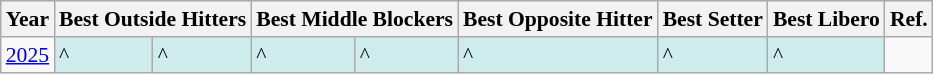<table class="wikitable sortable" style="font-size:90%">
<tr>
<th>Year</th>
<th class="unsortable" colspan=2>Best Outside Hitters</th>
<th class="unsortable" colspan=2>Best Middle Blockers</th>
<th>Best Opposite Hitter</th>
<th>Best Setter</th>
<th>Best Libero</th>
<th class="unsortable">Ref.</th>
</tr>
<tr>
<td><a href='#'>2025</a></td>
<td bgcolor=#CFECEC> ^ <br> </td>
<td bgcolor=#CFECEC>  ^ <br> </td>
<td bgcolor=#CFECEC> ^ <br> </td>
<td bgcolor=#CFECEC> ^ <br> </td>
<td bgcolor=#CFECEC> ^ <br> </td>
<td bgcolor=#CFECEC> ^ <br> </td>
<td bgcolor=#CFECEC> ^ <br> </td>
<td></td>
</tr>
</table>
